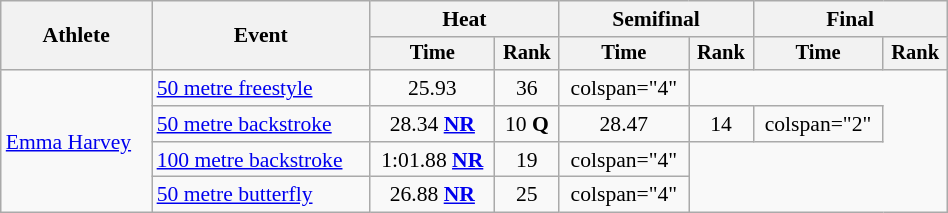<table class="wikitable" style="text-align:center; font-size:90%; width:50%;">
<tr>
<th rowspan="2">Athlete</th>
<th rowspan="2">Event</th>
<th colspan="2">Heat</th>
<th colspan="2">Semifinal</th>
<th colspan="2">Final</th>
</tr>
<tr style="font-size:95%">
<th>Time</th>
<th>Rank</th>
<th>Time</th>
<th>Rank</th>
<th>Time</th>
<th>Rank</th>
</tr>
<tr>
<td align=left rowspan=4><a href='#'>Emma Harvey</a></td>
<td align=left><a href='#'>50 metre freestyle</a></td>
<td>25.93</td>
<td>36</td>
<td>colspan="4" </td>
</tr>
<tr>
<td align=left><a href='#'>50 metre backstroke</a></td>
<td>28.34 <strong><a href='#'>NR</a></strong></td>
<td>10 <strong>Q</strong></td>
<td>28.47</td>
<td>14</td>
<td>colspan="2" </td>
</tr>
<tr>
<td align=left><a href='#'>100 metre backstroke</a></td>
<td>1:01.88 <strong><a href='#'>NR</a></strong></td>
<td>19</td>
<td>colspan="4" </td>
</tr>
<tr>
<td align=left><a href='#'>50 metre butterfly</a></td>
<td>26.88 <strong><a href='#'>NR</a></strong></td>
<td>25</td>
<td>colspan="4" </td>
</tr>
</table>
